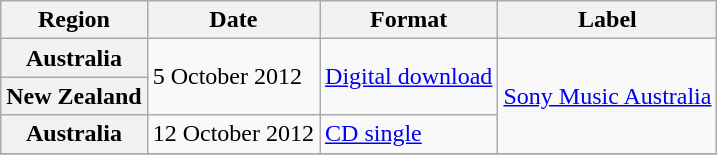<table class="wikitable plainrowheaders">
<tr>
<th scope="col">Region</th>
<th scope="col">Date</th>
<th scope="col">Format</th>
<th scope="col">Label</th>
</tr>
<tr>
<th scope="row">Australia</th>
<td rowspan="2">5 October 2012</td>
<td rowspan="2"><a href='#'>Digital download</a></td>
<td rowspan="3"><a href='#'>Sony Music Australia</a></td>
</tr>
<tr>
<th scope="row">New Zealand</th>
</tr>
<tr>
<th scope="row">Australia</th>
<td>12 October 2012</td>
<td><a href='#'>CD single</a></td>
</tr>
<tr>
</tr>
</table>
